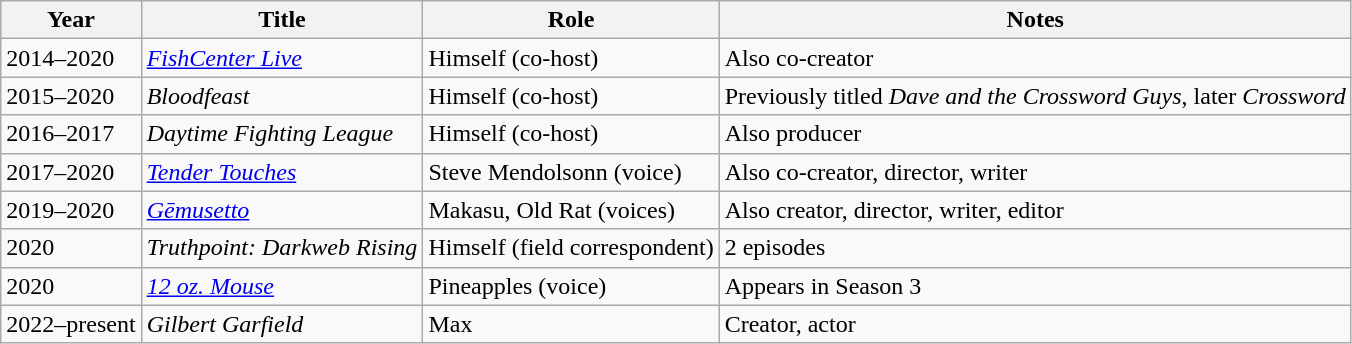<table class="wikitable">
<tr>
<th>Year</th>
<th>Title</th>
<th>Role</th>
<th>Notes</th>
</tr>
<tr>
<td>2014–2020</td>
<td><em><a href='#'>FishCenter Live</a></em></td>
<td>Himself (co-host)</td>
<td>Also co-creator</td>
</tr>
<tr>
<td>2015–2020</td>
<td><em>Bloodfeast</em></td>
<td>Himself (co-host)</td>
<td>Previously titled <em>Dave and the Crossword Guys</em>, later <em>Crossword</em></td>
</tr>
<tr>
<td>2016–2017</td>
<td><em>Daytime Fighting League</em></td>
<td>Himself (co-host)</td>
<td>Also producer</td>
</tr>
<tr>
<td>2017–2020</td>
<td><em><a href='#'>Tender Touches</a></em></td>
<td>Steve Mendolsonn (voice)</td>
<td>Also co-creator, director, writer</td>
</tr>
<tr>
<td>2019–2020</td>
<td><em><a href='#'>Gēmusetto</a></em></td>
<td>Makasu, Old Rat (voices)</td>
<td>Also creator, director, writer, editor</td>
</tr>
<tr>
<td>2020</td>
<td><em>Truthpoint: Darkweb Rising</em></td>
<td>Himself (field correspondent)</td>
<td>2 episodes</td>
</tr>
<tr>
<td>2020</td>
<td><em><a href='#'>12 oz. Mouse</a></em></td>
<td>Pineapples (voice)</td>
<td>Appears in Season 3</td>
</tr>
<tr>
<td>2022–present</td>
<td><em>Gilbert Garfield</em></td>
<td>Max</td>
<td>Creator, actor</td>
</tr>
</table>
